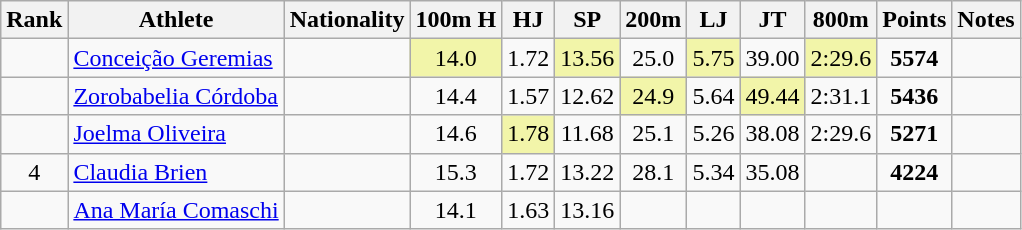<table class="wikitable sortable" style=" text-align:center;">
<tr>
<th>Rank</th>
<th>Athlete</th>
<th>Nationality</th>
<th>100m H</th>
<th>HJ</th>
<th>SP</th>
<th>200m</th>
<th>LJ</th>
<th>JT</th>
<th>800m</th>
<th>Points</th>
<th>Notes</th>
</tr>
<tr>
<td></td>
<td align=left><a href='#'>Conceição Geremias</a></td>
<td align=left></td>
<td bgcolor=#F2F5A9>14.0</td>
<td>1.72</td>
<td bgcolor=#F2F5A9>13.56</td>
<td>25.0</td>
<td bgcolor=#F2F5A9>5.75</td>
<td>39.00</td>
<td bgcolor=#F2F5A9>2:29.6</td>
<td><strong>5574</strong></td>
<td></td>
</tr>
<tr>
<td></td>
<td align=left><a href='#'>Zorobabelia Córdoba</a></td>
<td align=left></td>
<td>14.4</td>
<td>1.57</td>
<td>12.62</td>
<td bgcolor=#F2F5A9>24.9</td>
<td>5.64</td>
<td bgcolor=#F2F5A9>49.44</td>
<td>2:31.1</td>
<td><strong>5436</strong></td>
<td></td>
</tr>
<tr>
<td></td>
<td align=left><a href='#'>Joelma Oliveira</a></td>
<td align=left></td>
<td>14.6</td>
<td bgcolor=#F2F5A9>1.78</td>
<td>11.68</td>
<td>25.1</td>
<td>5.26</td>
<td>38.08</td>
<td>2:29.6</td>
<td><strong>5271</strong></td>
<td></td>
</tr>
<tr>
<td>4</td>
<td align=left><a href='#'>Claudia Brien</a></td>
<td align=left></td>
<td>15.3</td>
<td>1.72</td>
<td>13.22</td>
<td>28.1</td>
<td>5.34</td>
<td>35.08</td>
<td></td>
<td><strong>4224</strong></td>
<td></td>
</tr>
<tr>
<td></td>
<td align=left><a href='#'>Ana María Comaschi</a></td>
<td align=left></td>
<td>14.1</td>
<td>1.63</td>
<td>13.16</td>
<td></td>
<td></td>
<td></td>
<td></td>
<td><strong></strong></td>
<td></td>
</tr>
</table>
